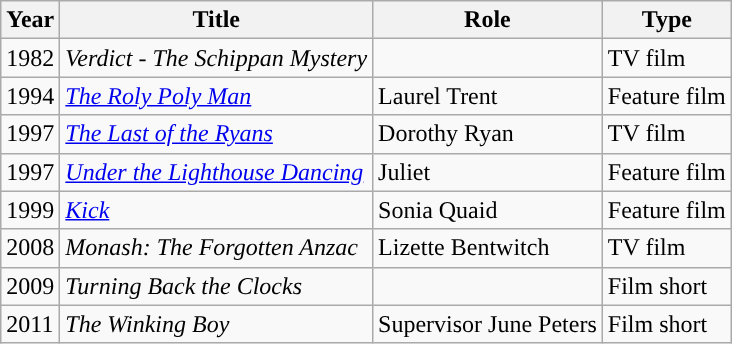<table class="wikitable">
<tr>
<th>Year</th>
<th>Title</th>
<th>Role</th>
<th>Type</th>
</tr>
<tr>
<td>1982</td>
<td><em>Verdict - The Schippan Mystery</em></td>
<td></td>
<td>TV film</td>
</tr>
<tr>
<td>1994</td>
<td><em><a href='#'>The Roly Poly Man</a></em></td>
<td>Laurel Trent</td>
<td>Feature film</td>
</tr>
<tr>
<td>1997</td>
<td><em><a href='#'>The Last of the Ryans</a></em></td>
<td>Dorothy Ryan</td>
<td>TV film</td>
</tr>
<tr>
<td>1997</td>
<td><em><a href='#'>Under the Lighthouse Dancing</a></em></td>
<td>Juliet</td>
<td>Feature film</td>
</tr>
<tr>
<td>1999</td>
<td><em><a href='#'>Kick</a></em></td>
<td>Sonia Quaid</td>
<td>Feature film</td>
</tr>
<tr>
<td>2008</td>
<td><em>Monash: The Forgotten Anzac</em></td>
<td>Lizette Bentwitch</td>
<td>TV film</td>
</tr>
<tr>
<td>2009</td>
<td><em>Turning Back the Clocks</em></td>
<td></td>
<td>Film short</td>
</tr>
<tr>
<td>2011</td>
<td><em>The Winking Boy</em></td>
<td>Supervisor June Peters</td>
<td>Film short</td>
</tr>
</table>
